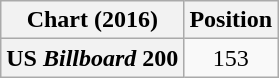<table class="wikitable plainrowheaders" style="text-align:center">
<tr>
<th scope="col">Chart (2016)</th>
<th scope="col">Position</th>
</tr>
<tr>
<th scope="row">US <em>Billboard</em> 200</th>
<td>153</td>
</tr>
</table>
